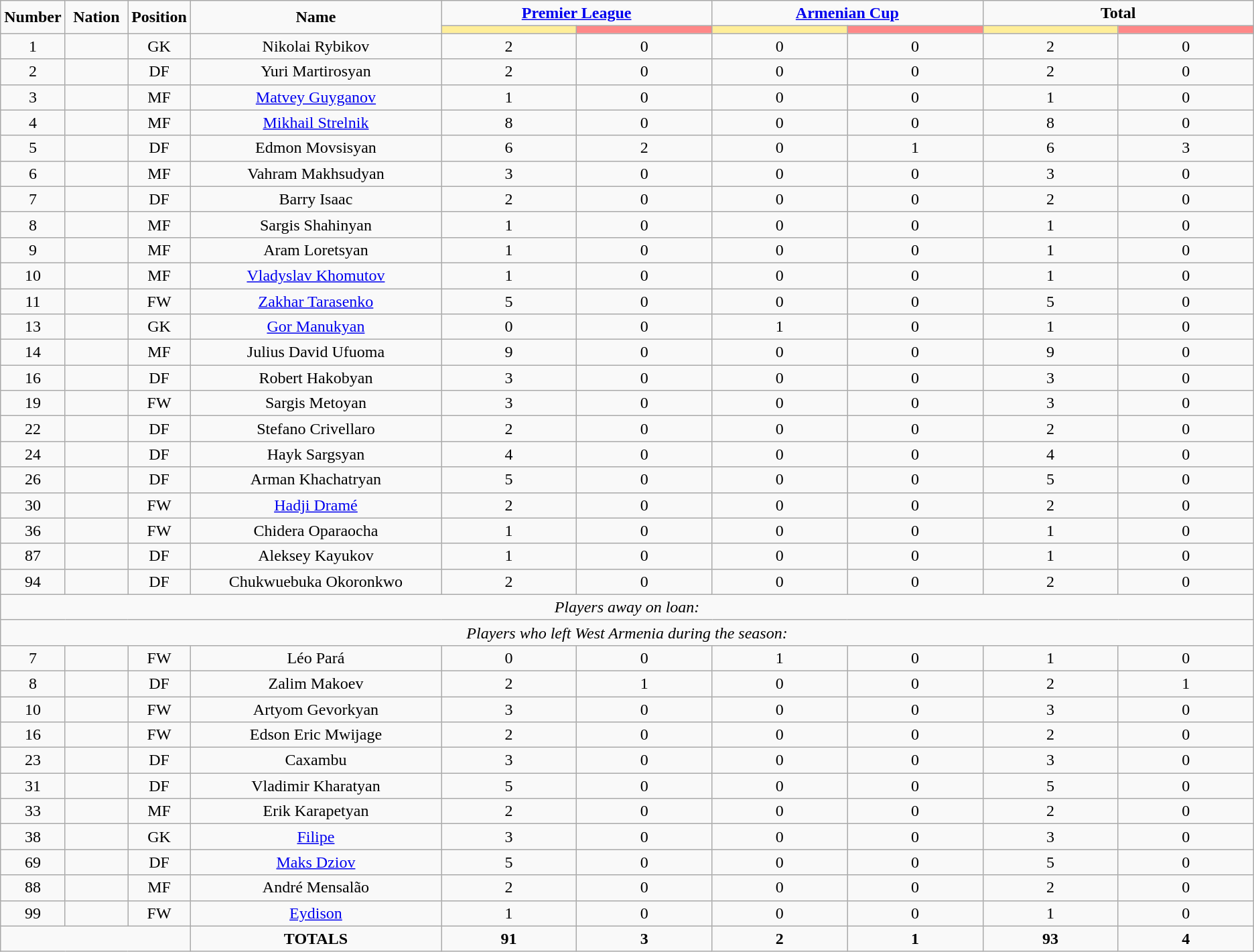<table class="wikitable" style="text-align:center;">
<tr>
<td rowspan="2"  style="width:5%; text-align:center;"><strong>Number</strong></td>
<td rowspan="2"  style="width:5%; text-align:center;"><strong>Nation</strong></td>
<td rowspan="2"  style="width:5%; text-align:center;"><strong>Position</strong></td>
<td rowspan="2"  style="width:20%; text-align:center;"><strong>Name</strong></td>
<td colspan="2" style="text-align:center;"><strong><a href='#'>Premier League</a></strong></td>
<td colspan="2" style="text-align:center;"><strong><a href='#'>Armenian Cup</a></strong></td>
<td colspan="2" style="text-align:center;"><strong>Total</strong></td>
</tr>
<tr>
<th style="width:60px; background:#fe9;"></th>
<th style="width:60px; background:#ff8888;"></th>
<th style="width:60px; background:#fe9;"></th>
<th style="width:60px; background:#ff8888;"></th>
<th style="width:60px; background:#fe9;"></th>
<th style="width:60px; background:#ff8888;"></th>
</tr>
<tr>
<td>1</td>
<td></td>
<td>GK</td>
<td>Nikolai Rybikov</td>
<td>2</td>
<td>0</td>
<td>0</td>
<td>0</td>
<td>2</td>
<td>0</td>
</tr>
<tr>
<td>2</td>
<td></td>
<td>DF</td>
<td>Yuri Martirosyan</td>
<td>2</td>
<td>0</td>
<td>0</td>
<td>0</td>
<td>2</td>
<td>0</td>
</tr>
<tr>
<td>3</td>
<td></td>
<td>MF</td>
<td><a href='#'>Matvey Guyganov</a></td>
<td>1</td>
<td>0</td>
<td>0</td>
<td>0</td>
<td>1</td>
<td>0</td>
</tr>
<tr>
<td>4</td>
<td></td>
<td>MF</td>
<td><a href='#'>Mikhail Strelnik</a></td>
<td>8</td>
<td>0</td>
<td>0</td>
<td>0</td>
<td>8</td>
<td>0</td>
</tr>
<tr>
<td>5</td>
<td></td>
<td>DF</td>
<td>Edmon Movsisyan</td>
<td>6</td>
<td>2</td>
<td>0</td>
<td>1</td>
<td>6</td>
<td>3</td>
</tr>
<tr>
<td>6</td>
<td></td>
<td>MF</td>
<td>Vahram Makhsudyan</td>
<td>3</td>
<td>0</td>
<td>0</td>
<td>0</td>
<td>3</td>
<td>0</td>
</tr>
<tr>
<td>7</td>
<td></td>
<td>DF</td>
<td>Barry Isaac</td>
<td>2</td>
<td>0</td>
<td>0</td>
<td>0</td>
<td>2</td>
<td>0</td>
</tr>
<tr>
<td>8</td>
<td></td>
<td>MF</td>
<td>Sargis Shahinyan</td>
<td>1</td>
<td>0</td>
<td>0</td>
<td>0</td>
<td>1</td>
<td>0</td>
</tr>
<tr>
<td>9</td>
<td></td>
<td>MF</td>
<td>Aram Loretsyan</td>
<td>1</td>
<td>0</td>
<td>0</td>
<td>0</td>
<td>1</td>
<td>0</td>
</tr>
<tr>
<td>10</td>
<td></td>
<td>MF</td>
<td><a href='#'>Vladyslav Khomutov</a></td>
<td>1</td>
<td>0</td>
<td>0</td>
<td>0</td>
<td>1</td>
<td>0</td>
</tr>
<tr>
<td>11</td>
<td></td>
<td>FW</td>
<td><a href='#'>Zakhar Tarasenko</a></td>
<td>5</td>
<td>0</td>
<td>0</td>
<td>0</td>
<td>5</td>
<td>0</td>
</tr>
<tr>
<td>13</td>
<td></td>
<td>GK</td>
<td><a href='#'>Gor Manukyan</a></td>
<td>0</td>
<td>0</td>
<td>1</td>
<td>0</td>
<td>1</td>
<td>0</td>
</tr>
<tr>
<td>14</td>
<td></td>
<td>MF</td>
<td>Julius David Ufuoma</td>
<td>9</td>
<td>0</td>
<td>0</td>
<td>0</td>
<td>9</td>
<td>0</td>
</tr>
<tr>
<td>16</td>
<td></td>
<td>DF</td>
<td>Robert Hakobyan</td>
<td>3</td>
<td>0</td>
<td>0</td>
<td>0</td>
<td>3</td>
<td>0</td>
</tr>
<tr>
<td>19</td>
<td></td>
<td>FW</td>
<td>Sargis Metoyan</td>
<td>3</td>
<td>0</td>
<td>0</td>
<td>0</td>
<td>3</td>
<td>0</td>
</tr>
<tr>
<td>22</td>
<td></td>
<td>DF</td>
<td>Stefano Crivellaro</td>
<td>2</td>
<td>0</td>
<td>0</td>
<td>0</td>
<td>2</td>
<td>0</td>
</tr>
<tr>
<td>24</td>
<td></td>
<td>DF</td>
<td>Hayk Sargsyan</td>
<td>4</td>
<td>0</td>
<td>0</td>
<td>0</td>
<td>4</td>
<td>0</td>
</tr>
<tr>
<td>26</td>
<td></td>
<td>DF</td>
<td>Arman Khachatryan</td>
<td>5</td>
<td>0</td>
<td>0</td>
<td>0</td>
<td>5</td>
<td>0</td>
</tr>
<tr>
<td>30</td>
<td></td>
<td>FW</td>
<td><a href='#'>Hadji Dramé</a></td>
<td>2</td>
<td>0</td>
<td>0</td>
<td>0</td>
<td>2</td>
<td>0</td>
</tr>
<tr>
<td>36</td>
<td></td>
<td>FW</td>
<td>Chidera Oparaocha</td>
<td>1</td>
<td>0</td>
<td>0</td>
<td>0</td>
<td>1</td>
<td>0</td>
</tr>
<tr>
<td>87</td>
<td></td>
<td>DF</td>
<td>Aleksey Kayukov</td>
<td>1</td>
<td>0</td>
<td>0</td>
<td>0</td>
<td>1</td>
<td>0</td>
</tr>
<tr>
<td>94</td>
<td></td>
<td>DF</td>
<td>Chukwuebuka Okoronkwo</td>
<td>2</td>
<td>0</td>
<td>0</td>
<td>0</td>
<td>2</td>
<td>0</td>
</tr>
<tr>
<td colspan="14"><em>Players away on loan:</em></td>
</tr>
<tr>
<td colspan="14"><em>Players who left West Armenia during the season:</em></td>
</tr>
<tr>
<td>7</td>
<td></td>
<td>FW</td>
<td>Léo Pará</td>
<td>0</td>
<td>0</td>
<td>1</td>
<td>0</td>
<td>1</td>
<td>0</td>
</tr>
<tr>
<td>8</td>
<td></td>
<td>DF</td>
<td>Zalim Makoev</td>
<td>2</td>
<td>1</td>
<td>0</td>
<td>0</td>
<td>2</td>
<td>1</td>
</tr>
<tr>
<td>10</td>
<td></td>
<td>FW</td>
<td>Artyom Gevorkyan</td>
<td>3</td>
<td>0</td>
<td>0</td>
<td>0</td>
<td>3</td>
<td>0</td>
</tr>
<tr>
<td>16</td>
<td></td>
<td>FW</td>
<td>Edson Eric Mwijage</td>
<td>2</td>
<td>0</td>
<td>0</td>
<td>0</td>
<td>2</td>
<td>0</td>
</tr>
<tr>
<td>23</td>
<td></td>
<td>DF</td>
<td>Caxambu</td>
<td>3</td>
<td>0</td>
<td>0</td>
<td>0</td>
<td>3</td>
<td>0</td>
</tr>
<tr>
<td>31</td>
<td></td>
<td>DF</td>
<td>Vladimir Kharatyan</td>
<td>5</td>
<td>0</td>
<td>0</td>
<td>0</td>
<td>5</td>
<td>0</td>
</tr>
<tr>
<td>33</td>
<td></td>
<td>MF</td>
<td>Erik Karapetyan</td>
<td>2</td>
<td>0</td>
<td>0</td>
<td>0</td>
<td>2</td>
<td>0</td>
</tr>
<tr>
<td>38</td>
<td></td>
<td>GK</td>
<td><a href='#'>Filipe</a></td>
<td>3</td>
<td>0</td>
<td>0</td>
<td>0</td>
<td>3</td>
<td>0</td>
</tr>
<tr>
<td>69</td>
<td></td>
<td>DF</td>
<td><a href='#'>Maks Dziov</a></td>
<td>5</td>
<td>0</td>
<td>0</td>
<td>0</td>
<td>5</td>
<td>0</td>
</tr>
<tr>
<td>88</td>
<td></td>
<td>MF</td>
<td>André Mensalão</td>
<td>2</td>
<td>0</td>
<td>0</td>
<td>0</td>
<td>2</td>
<td>0</td>
</tr>
<tr>
<td>99</td>
<td></td>
<td>FW</td>
<td><a href='#'>Eydison</a></td>
<td>1</td>
<td>0</td>
<td>0</td>
<td>0</td>
<td>1</td>
<td>0</td>
</tr>
<tr>
<td colspan="3"></td>
<td><strong>TOTALS</strong></td>
<td><strong>91</strong></td>
<td><strong>3</strong></td>
<td><strong>2</strong></td>
<td><strong>1</strong></td>
<td><strong>93</strong></td>
<td><strong>4</strong></td>
</tr>
</table>
